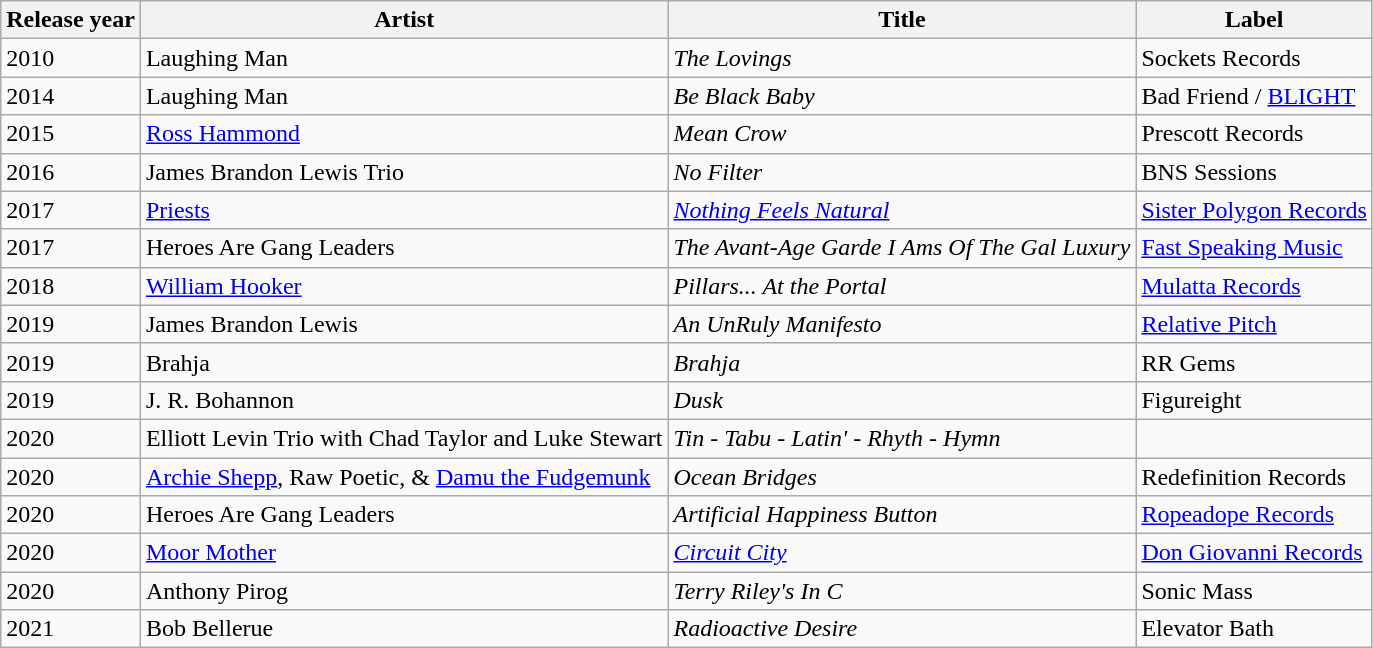<table class="wikitable sortable">
<tr>
<th>Release year</th>
<th>Artist</th>
<th>Title</th>
<th>Label</th>
</tr>
<tr>
<td>2010</td>
<td>Laughing Man</td>
<td><em>The Lovings</em></td>
<td>Sockets Records</td>
</tr>
<tr>
<td>2014</td>
<td>Laughing Man</td>
<td><em>Be Black Baby</em></td>
<td>Bad Friend / <a href='#'>BLIGHT</a></td>
</tr>
<tr>
<td>2015</td>
<td><a href='#'>Ross Hammond</a></td>
<td><em>Mean Crow</em></td>
<td>Prescott Records</td>
</tr>
<tr>
<td>2016</td>
<td>James Brandon Lewis Trio</td>
<td><em>No Filter</em></td>
<td>BNS Sessions</td>
</tr>
<tr>
<td>2017</td>
<td><a href='#'>Priests</a></td>
<td><em><a href='#'>Nothing Feels Natural</a></em></td>
<td><a href='#'>Sister Polygon Records</a></td>
</tr>
<tr>
<td>2017</td>
<td>Heroes Are Gang Leaders</td>
<td><em>The Avant-Age Garde I Ams Of The Gal Luxury</em></td>
<td><a href='#'>Fast Speaking Music</a></td>
</tr>
<tr>
<td>2018</td>
<td><a href='#'>William Hooker</a></td>
<td><em>Pillars... At the Portal</em></td>
<td><a href='#'>Mulatta Records</a></td>
</tr>
<tr>
<td>2019</td>
<td>James Brandon Lewis</td>
<td><em>An UnRuly Manifesto</em></td>
<td><a href='#'>Relative Pitch</a></td>
</tr>
<tr>
<td>2019</td>
<td>Brahja</td>
<td><em>Brahja</em></td>
<td>RR Gems</td>
</tr>
<tr>
<td>2019</td>
<td>J. R. Bohannon</td>
<td><em>Dusk</em></td>
<td>Figureight</td>
</tr>
<tr>
<td>2020</td>
<td>Elliott Levin Trio with Chad Taylor and Luke Stewart</td>
<td><em>Tin - Tabu - Latin' - Rhyth - Hymn</em></td>
<td></td>
</tr>
<tr>
<td>2020</td>
<td><a href='#'>Archie Shepp</a>, Raw Poetic, & <a href='#'>Damu the Fudgemunk</a></td>
<td><em>Ocean Bridges</em></td>
<td>Redefinition Records</td>
</tr>
<tr>
<td>2020</td>
<td>Heroes Are Gang Leaders</td>
<td><em>Artificial Happiness Button</em></td>
<td><a href='#'>Ropeadope Records</a></td>
</tr>
<tr>
<td>2020</td>
<td><a href='#'>Moor Mother</a></td>
<td><em><a href='#'>Circuit City</a></em></td>
<td><a href='#'>Don Giovanni Records</a></td>
</tr>
<tr>
<td>2020</td>
<td>Anthony Pirog</td>
<td><em>Terry Riley's In C</em></td>
<td>Sonic Mass</td>
</tr>
<tr>
<td>2021</td>
<td>Bob Bellerue</td>
<td><em>Radioactive Desire</em></td>
<td>Elevator Bath</td>
</tr>
</table>
